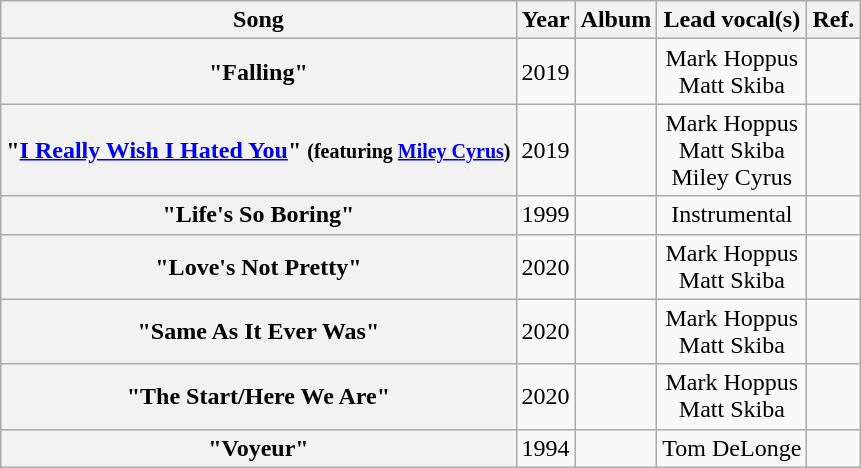<table class="wikitable sortable plainrowheaders" style="text-align:center;">
<tr>
<th scope="col">Song</th>
<th scope="col">Year</th>
<th scope="col">Album</th>
<th scope="col">Lead vocal(s)</th>
<th scope="col" class="unsortable">Ref.</th>
</tr>
<tr>
<th scope="row">"Falling"</th>
<td>2019</td>
<td></td>
<td>Mark Hoppus<br>Matt Skiba</td>
<td></td>
</tr>
<tr>
<th scope=row>"<a href='#'>I Really Wish I Hated You</a>" <small>(featuring <a href='#'>Miley Cyrus</a>)</small></th>
<td>2019</td>
<td></td>
<td>Mark Hoppus<br>Matt Skiba<br>Miley Cyrus</td>
<td></td>
</tr>
<tr>
<th scope=row>"Life's So Boring"</th>
<td>1999</td>
<td></td>
<td>Instrumental</td>
<td></td>
</tr>
<tr>
<th scope=row>"Love's Not Pretty"</th>
<td>2020</td>
<td></td>
<td>Mark Hoppus<br>Matt Skiba</td>
<td></td>
</tr>
<tr>
<th scope=row>"Same As It Ever Was"</th>
<td>2020</td>
<td></td>
<td>Mark Hoppus<br>Matt Skiba</td>
</tr>
<tr>
<th scope="row">"The Start/Here We Are"</th>
<td>2020</td>
<td></td>
<td>Mark Hoppus<br>Matt Skiba</td>
<td></td>
</tr>
<tr>
<th scope=row>"Voyeur"</th>
<td>1994</td>
<td></td>
<td>Tom DeLonge</td>
</tr>
</table>
